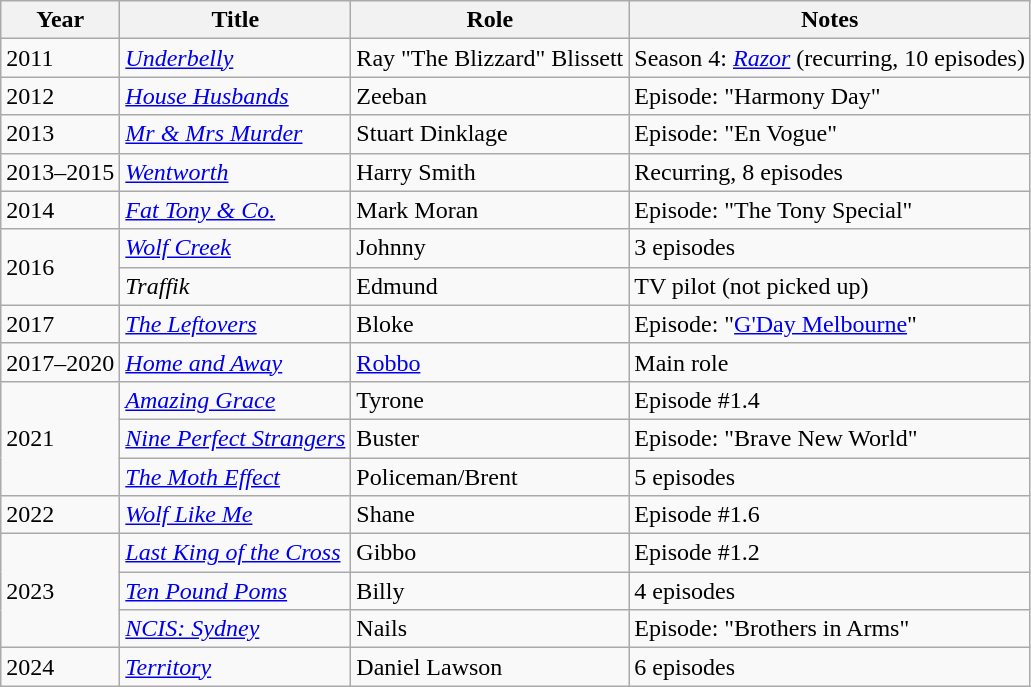<table class="wikitable sortable">
<tr>
<th>Year</th>
<th>Title</th>
<th>Role</th>
<th class="unsortable">Notes</th>
</tr>
<tr>
<td>2011</td>
<td><em><a href='#'>Underbelly</a></em></td>
<td>Ray "The Blizzard" Blissett</td>
<td>Season 4: <em><a href='#'>Razor</a></em> (recurring, 10 episodes)</td>
</tr>
<tr>
<td>2012</td>
<td><em><a href='#'>House Husbands</a></em></td>
<td>Zeeban</td>
<td>Episode: "Harmony Day"</td>
</tr>
<tr>
<td>2013</td>
<td><em><a href='#'>Mr & Mrs Murder</a></em></td>
<td>Stuart Dinklage</td>
<td>Episode: "En Vogue"</td>
</tr>
<tr>
<td>2013–2015</td>
<td><em><a href='#'>Wentworth</a></em></td>
<td>Harry Smith</td>
<td>Recurring, 8 episodes</td>
</tr>
<tr>
<td>2014</td>
<td><em><a href='#'>Fat Tony & Co.</a></em></td>
<td>Mark Moran</td>
<td>Episode: "The Tony Special"</td>
</tr>
<tr>
<td rowspan="2">2016</td>
<td><em><a href='#'>Wolf Creek</a></em></td>
<td>Johnny</td>
<td>3 episodes</td>
</tr>
<tr>
<td><em>Traffik</em></td>
<td>Edmund</td>
<td>TV pilot (not picked up)</td>
</tr>
<tr>
<td>2017</td>
<td><em><a href='#'>The Leftovers</a></em></td>
<td>Bloke</td>
<td>Episode: "<a href='#'>G'Day Melbourne</a>"</td>
</tr>
<tr>
<td>2017–2020</td>
<td><em><a href='#'>Home and Away</a></em></td>
<td><a href='#'>Robbo</a></td>
<td>Main role</td>
</tr>
<tr>
<td rowspan="3">2021</td>
<td><em><a href='#'>Amazing Grace</a></em></td>
<td>Tyrone</td>
<td>Episode #1.4</td>
</tr>
<tr>
<td><em><a href='#'>Nine Perfect Strangers</a></em></td>
<td>Buster</td>
<td>Episode: "Brave New World"</td>
</tr>
<tr>
<td><em><a href='#'>The Moth Effect</a></em></td>
<td>Policeman/Brent</td>
<td>5 episodes</td>
</tr>
<tr>
<td>2022</td>
<td><em><a href='#'>Wolf Like Me</a></em></td>
<td>Shane</td>
<td>Episode #1.6</td>
</tr>
<tr>
<td rowspan="3">2023</td>
<td><em><a href='#'>Last King of the Cross</a></em></td>
<td>Gibbo</td>
<td>Episode #1.2</td>
</tr>
<tr>
<td><em><a href='#'>Ten Pound Poms</a></em></td>
<td>Billy</td>
<td>4 episodes</td>
</tr>
<tr>
<td><em><a href='#'>NCIS: Sydney</a></em></td>
<td>Nails</td>
<td>Episode: "Brothers in Arms"</td>
</tr>
<tr>
<td>2024</td>
<td><em><a href='#'>Territory</a></em></td>
<td>Daniel Lawson</td>
<td>6 episodes</td>
</tr>
</table>
